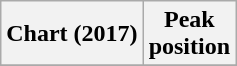<table class="wikitable sortable plainrowheaders" style="text-align:center">
<tr>
<th>Chart (2017)</th>
<th>Peak<br>position</th>
</tr>
<tr>
</tr>
</table>
